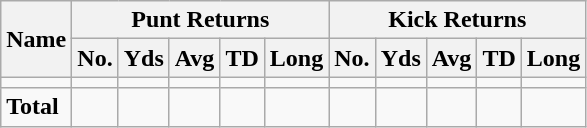<table class="wikitable" style="white-space:nowrap;">
<tr>
<th rowspan="2">Name</th>
<th colspan="5">Punt Returns</th>
<th colspan="5">Kick Returns</th>
</tr>
<tr>
<th>No.</th>
<th>Yds</th>
<th>Avg</th>
<th>TD</th>
<th>Long</th>
<th>No.</th>
<th>Yds</th>
<th>Avg</th>
<th>TD</th>
<th>Long</th>
</tr>
<tr>
<td></td>
<td></td>
<td></td>
<td></td>
<td></td>
<td></td>
<td></td>
<td></td>
<td></td>
<td></td>
<td></td>
</tr>
<tr>
<td><strong>Total</strong></td>
<td></td>
<td></td>
<td></td>
<td></td>
<td></td>
<td></td>
<td></td>
<td></td>
<td></td>
<td></td>
</tr>
</table>
